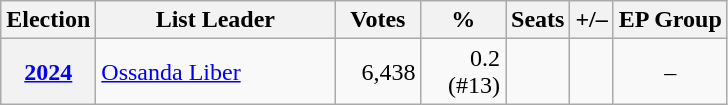<table class="wikitable" style="text-align:right;">
<tr>
<th>Election</th>
<th width="152px">List Leader</th>
<th width="50px">Votes</th>
<th width="49px">%</th>
<th>Seats</th>
<th>+/–</th>
<th>EP Group</th>
</tr>
<tr>
<th><a href='#'>2024</a></th>
<td align=left><a href='#'>Ossanda Liber</a></td>
<td>6,438</td>
<td>0.2 (#13)</td>
<td></td>
<td></td>
<td align=center>–</td>
</tr>
</table>
